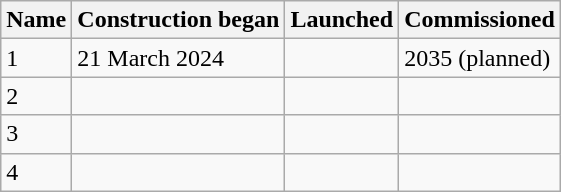<table class="wikitable">
<tr>
<th>Name</th>
<th>Construction began</th>
<th>Launched</th>
<th>Commissioned</th>
</tr>
<tr>
<td>1</td>
<td>21 March 2024</td>
<td></td>
<td>2035 (planned)</td>
</tr>
<tr>
<td>2</td>
<td></td>
<td></td>
<td></td>
</tr>
<tr>
<td>3</td>
<td></td>
<td></td>
<td></td>
</tr>
<tr>
<td>4</td>
<td></td>
<td></td>
<td></td>
</tr>
</table>
